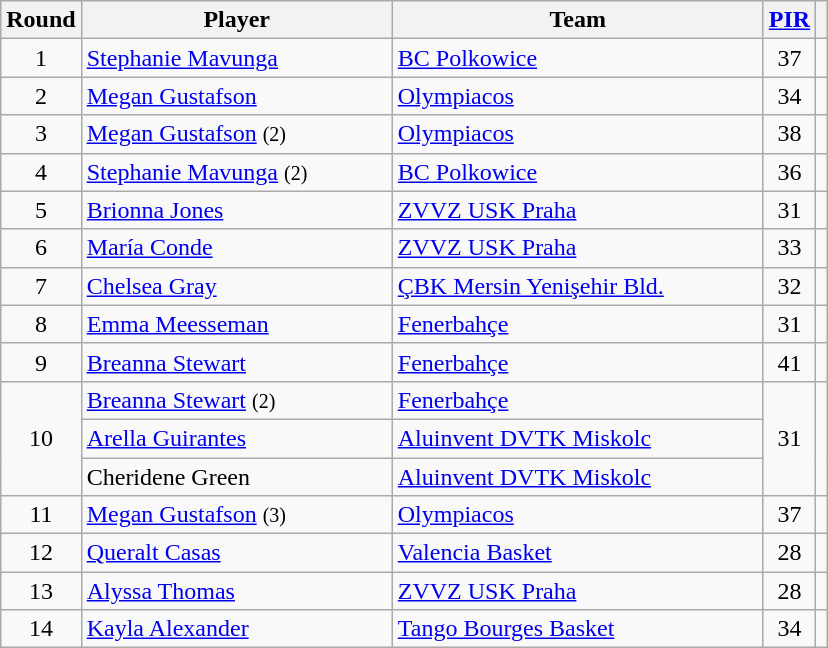<table class="wikitable sortable" style="text-align: center;">
<tr>
<th>Round</th>
<th style="width:200px;">Player</th>
<th style="width:240px;">Team</th>
<th><a href='#'>PIR</a></th>
<th></th>
</tr>
<tr>
<td>1</td>
<td style="text-align:left;"> <a href='#'>Stephanie Mavunga</a></td>
<td style="text-align:left;"> <a href='#'>BC Polkowice</a></td>
<td>37</td>
<td></td>
</tr>
<tr>
<td>2</td>
<td style="text-align:left;"> <a href='#'>Megan Gustafson</a></td>
<td style="text-align:left;"> <a href='#'>Olympiacos</a></td>
<td>34</td>
<td></td>
</tr>
<tr>
<td>3</td>
<td style="text-align:left;"> <a href='#'>Megan Gustafson</a> <small>(2)</small></td>
<td style="text-align:left;"> <a href='#'>Olympiacos</a></td>
<td>38</td>
<td></td>
</tr>
<tr>
<td>4</td>
<td style="text-align:left;"> <a href='#'>Stephanie Mavunga</a> <small>(2)</small></td>
<td style="text-align:left;"> <a href='#'>BC Polkowice</a></td>
<td>36</td>
<td></td>
</tr>
<tr>
<td>5</td>
<td style="text-align:left;"> <a href='#'>Brionna Jones</a></td>
<td style="text-align:left;">  <a href='#'>ZVVZ USK Praha</a></td>
<td>31</td>
<td></td>
</tr>
<tr>
<td>6</td>
<td style="text-align:left;"> <a href='#'>María Conde</a></td>
<td style="text-align:left;">  <a href='#'>ZVVZ USK Praha</a></td>
<td>33</td>
<td></td>
</tr>
<tr>
<td>7</td>
<td style="text-align:left;"> <a href='#'>Chelsea Gray</a></td>
<td style="text-align:left;">  <a href='#'>ÇBK Mersin Yenişehir Bld.</a></td>
<td>32</td>
<td></td>
</tr>
<tr>
<td>8</td>
<td style="text-align:left;"> <a href='#'>Emma Meesseman</a></td>
<td style="text-align:left;"> <a href='#'>Fenerbahçe</a></td>
<td>31</td>
<td></td>
</tr>
<tr>
<td>9</td>
<td style="text-align:left;"> <a href='#'>Breanna Stewart</a></td>
<td style="text-align:left;"> <a href='#'>Fenerbahçe</a></td>
<td>41</td>
<td></td>
</tr>
<tr>
<td rowspan=3>10</td>
<td style="text-align:left;"> <a href='#'>Breanna Stewart</a> <small>(2)</small></td>
<td style="text-align:left;"> <a href='#'>Fenerbahçe</a></td>
<td rowspan=3>31</td>
<td rowspan=3></td>
</tr>
<tr>
<td style="text-align:left;"> <a href='#'>Arella Guirantes</a></td>
<td style="text-align:left;"> <a href='#'>Aluinvent DVTK Miskolc</a></td>
</tr>
<tr>
<td style="text-align:left;"> Cheridene Green</td>
<td style="text-align:left;"> <a href='#'>Aluinvent DVTK Miskolc</a></td>
</tr>
<tr>
<td>11</td>
<td style="text-align:left;"> <a href='#'>Megan Gustafson</a> <small>(3)</small></td>
<td style="text-align:left;"> <a href='#'>Olympiacos</a></td>
<td>37</td>
<td></td>
</tr>
<tr>
<td>12</td>
<td style="text-align:left;"> <a href='#'>Queralt Casas</a></td>
<td style="text-align:left;"> <a href='#'>Valencia Basket</a></td>
<td>28</td>
<td></td>
</tr>
<tr>
<td>13</td>
<td style="text-align:left;"> <a href='#'>Alyssa Thomas</a></td>
<td style="text-align:left;"> <a href='#'>ZVVZ USK Praha</a></td>
<td>28</td>
<td></td>
</tr>
<tr>
<td>14</td>
<td style="text-align:left;"> <a href='#'>Kayla Alexander</a></td>
<td style="text-align:left;"> <a href='#'>Tango Bourges Basket</a></td>
<td>34</td>
<td></td>
</tr>
</table>
